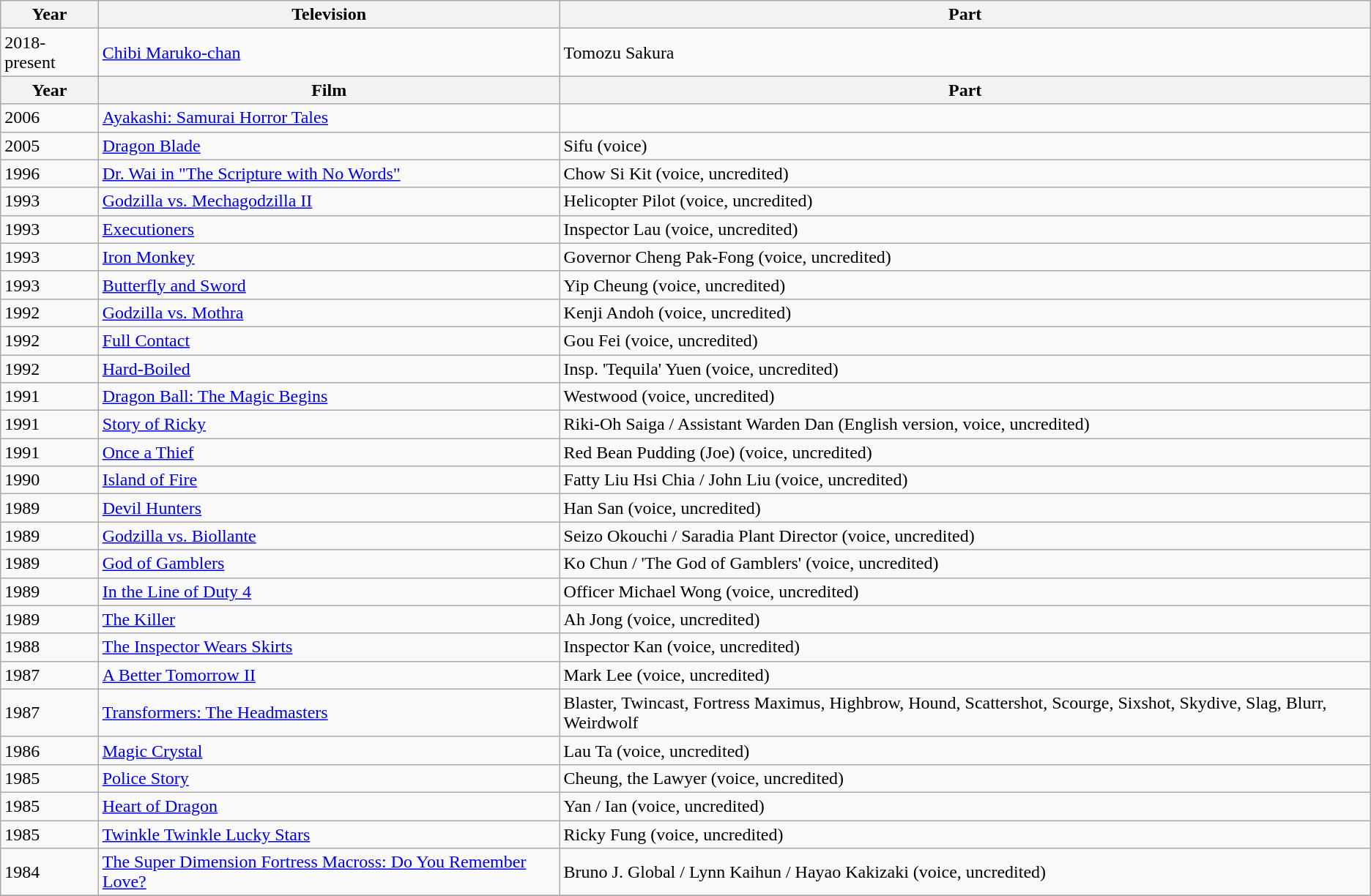<table class="wikitable">
<tr>
<th>Year</th>
<th>Television</th>
<th>Part</th>
</tr>
<tr>
<td>2018-present</td>
<td><a href='#'>Chibi Maruko-chan</a></td>
<td>Tomozu Sakura</td>
</tr>
<tr>
<th>Year</th>
<th>Film</th>
<th>Part</th>
</tr>
<tr>
<td>2006</td>
<td><a href='#'>Ayakashi: Samurai Horror Tales</a></td>
<td></td>
</tr>
<tr>
<td>2005</td>
<td><a href='#'>Dragon Blade</a></td>
<td>Sifu (voice)</td>
</tr>
<tr>
<td>1996</td>
<td><a href='#'>Dr. Wai in "The Scripture with No Words"</a></td>
<td>Chow Si Kit (voice, uncredited)</td>
</tr>
<tr>
<td>1993</td>
<td><a href='#'>Godzilla vs. Mechagodzilla II</a></td>
<td>Helicopter Pilot (voice, uncredited)</td>
</tr>
<tr>
<td>1993</td>
<td><a href='#'>Executioners</a></td>
<td>Inspector Lau (voice, uncredited)</td>
</tr>
<tr>
<td>1993</td>
<td><a href='#'>Iron Monkey</a></td>
<td>Governor Cheng Pak-Fong (voice, uncredited)</td>
</tr>
<tr>
<td>1993</td>
<td><a href='#'>Butterfly and Sword</a></td>
<td>Yip Cheung (voice, uncredited)</td>
</tr>
<tr>
<td>1992</td>
<td><a href='#'>Godzilla vs. Mothra</a></td>
<td>Kenji Andoh (voice, uncredited)</td>
</tr>
<tr>
<td>1992</td>
<td><a href='#'>Full Contact</a></td>
<td>Gou Fei (voice, uncredited)</td>
</tr>
<tr>
<td>1992</td>
<td><a href='#'>Hard-Boiled</a></td>
<td>Insp. 'Tequila' Yuen (voice, uncredited)</td>
</tr>
<tr>
<td>1991</td>
<td><a href='#'>Dragon Ball: The Magic Begins</a></td>
<td>Westwood (voice, uncredited)</td>
</tr>
<tr>
<td>1991</td>
<td><a href='#'>Story of Ricky</a></td>
<td>Riki-Oh Saiga / Assistant Warden Dan (English version, voice, uncredited)</td>
</tr>
<tr>
<td>1991</td>
<td><a href='#'>Once a Thief</a></td>
<td>Red Bean Pudding (Joe) (voice, uncredited)</td>
</tr>
<tr>
<td>1990</td>
<td><a href='#'>Island of Fire</a></td>
<td>Fatty Liu Hsi Chia / John Liu (voice, uncredited)</td>
</tr>
<tr>
<td>1989</td>
<td><a href='#'>Devil Hunters</a></td>
<td>Han San (voice, uncredited)</td>
</tr>
<tr>
<td>1989</td>
<td><a href='#'>Godzilla vs. Biollante</a></td>
<td>Seizo Okouchi / Saradia Plant Director (voice, uncredited)</td>
</tr>
<tr>
<td>1989</td>
<td><a href='#'>God of Gamblers</a></td>
<td>Ko Chun / 'The God of Gamblers' (voice, uncredited)</td>
</tr>
<tr>
<td>1989</td>
<td><a href='#'>In the Line of Duty 4</a></td>
<td>Officer Michael Wong (voice, uncredited)</td>
</tr>
<tr>
<td>1989</td>
<td><a href='#'>The Killer</a></td>
<td>Ah Jong (voice, uncredited)</td>
</tr>
<tr>
<td>1988</td>
<td><a href='#'>The Inspector Wears Skirts</a></td>
<td>Inspector Kan (voice, uncredited)</td>
</tr>
<tr>
<td>1987</td>
<td><a href='#'>A Better Tomorrow II</a></td>
<td>Mark Lee (voice, uncredited)</td>
</tr>
<tr>
<td>1987</td>
<td><a href='#'>Transformers: The Headmasters</a></td>
<td>Blaster, Twincast, Fortress Maximus, Highbrow, Hound, Scattershot, Scourge, Sixshot, Skydive, Slag, Blurr, Weirdwolf</td>
</tr>
<tr>
<td>1986</td>
<td><a href='#'>Magic Crystal</a></td>
<td>Lau Ta (voice, uncredited)</td>
</tr>
<tr>
<td>1985</td>
<td><a href='#'>Police Story</a></td>
<td>Cheung, the Lawyer (voice, uncredited)</td>
</tr>
<tr>
<td>1985</td>
<td><a href='#'>Heart of Dragon</a></td>
<td>Yan / Ian (voice, uncredited)</td>
</tr>
<tr>
<td>1985</td>
<td><a href='#'>Twinkle Twinkle Lucky Stars</a></td>
<td>Ricky Fung (voice, uncredited)</td>
</tr>
<tr>
<td>1984</td>
<td><a href='#'>The Super Dimension Fortress Macross: Do You Remember Love?</a></td>
<td>Bruno J. Global / Lynn Kaihun / Hayao Kakizaki (voice, uncredited)</td>
</tr>
<tr>
</tr>
</table>
